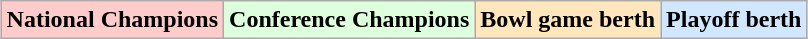<table class="wikitable" style="margin:1em auto;">
<tr>
<td bgcolor="#FFCCCC"><strong>National Champions</strong></td>
<td bgcolor="#ddffdd"><strong>Conference Champions</strong></td>
<td bgcolor="#ffe6bd"><strong>Bowl game berth</strong></td>
<td bgcolor="#d0e7ff"><strong>Playoff berth</strong></td>
</tr>
</table>
